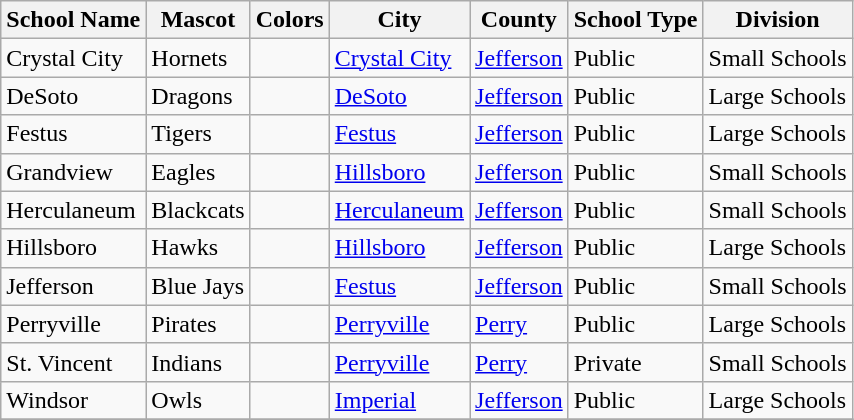<table class="wikitable">
<tr>
<th>School Name</th>
<th>Mascot</th>
<th>Colors</th>
<th>City</th>
<th>County</th>
<th>School Type</th>
<th>Division</th>
</tr>
<tr>
<td>Crystal City</td>
<td>Hornets</td>
<td></td>
<td><a href='#'>Crystal City</a></td>
<td><a href='#'>Jefferson</a></td>
<td>Public</td>
<td>Small Schools</td>
</tr>
<tr>
<td>DeSoto</td>
<td>Dragons</td>
<td></td>
<td><a href='#'>DeSoto</a></td>
<td><a href='#'>Jefferson</a></td>
<td>Public</td>
<td>Large Schools</td>
</tr>
<tr>
<td>Festus</td>
<td>Tigers</td>
<td></td>
<td><a href='#'>Festus</a></td>
<td><a href='#'>Jefferson</a></td>
<td>Public</td>
<td>Large Schools</td>
</tr>
<tr>
<td>Grandview</td>
<td>Eagles</td>
<td></td>
<td><a href='#'>Hillsboro</a></td>
<td><a href='#'>Jefferson</a></td>
<td>Public</td>
<td>Small Schools</td>
</tr>
<tr>
<td>Herculaneum</td>
<td>Blackcats</td>
<td></td>
<td><a href='#'>Herculaneum</a></td>
<td><a href='#'>Jefferson</a></td>
<td>Public</td>
<td>Small Schools</td>
</tr>
<tr>
<td>Hillsboro</td>
<td>Hawks</td>
<td></td>
<td><a href='#'>Hillsboro</a></td>
<td><a href='#'>Jefferson</a></td>
<td>Public</td>
<td>Large Schools</td>
</tr>
<tr>
<td>Jefferson</td>
<td>Blue Jays</td>
<td></td>
<td><a href='#'>Festus</a></td>
<td><a href='#'>Jefferson</a></td>
<td>Public</td>
<td>Small Schools</td>
</tr>
<tr>
<td>Perryville</td>
<td>Pirates</td>
<td></td>
<td><a href='#'>Perryville</a></td>
<td><a href='#'>Perry</a></td>
<td>Public</td>
<td>Large Schools</td>
</tr>
<tr>
<td>St. Vincent</td>
<td>Indians</td>
<td></td>
<td><a href='#'>Perryville</a></td>
<td><a href='#'>Perry</a></td>
<td>Private</td>
<td>Small Schools</td>
</tr>
<tr>
<td>Windsor</td>
<td>Owls</td>
<td></td>
<td><a href='#'>Imperial</a></td>
<td><a href='#'>Jefferson</a></td>
<td>Public</td>
<td>Large Schools</td>
</tr>
<tr>
</tr>
</table>
